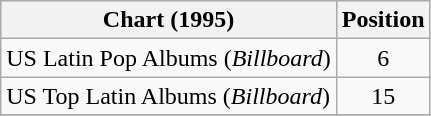<table class="wikitable plainrowheaders">
<tr>
<th align="left">Chart (1995)</th>
<th align="left">Position</th>
</tr>
<tr>
<td style="text-align: left;">US Latin Pop Albums (<em>Billboard</em>)</td>
<td align="center">6</td>
</tr>
<tr>
<td style="text-align: left;">US Top Latin Albums (<em>Billboard</em>)</td>
<td align="center">15</td>
</tr>
<tr>
</tr>
</table>
